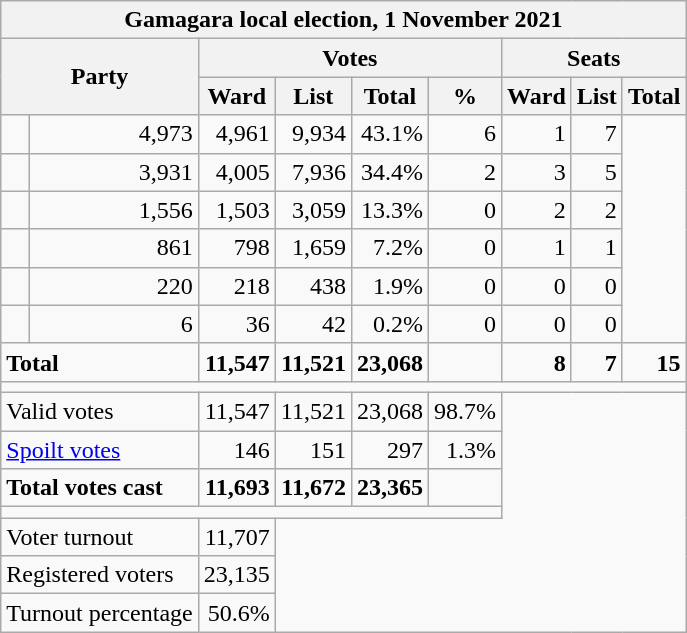<table class=wikitable style="text-align:right">
<tr>
<th colspan="9" align="center">Gamagara local election, 1 November 2021</th>
</tr>
<tr>
<th rowspan="2" colspan="2">Party</th>
<th colspan="4" align="center">Votes</th>
<th colspan="3" align="center">Seats</th>
</tr>
<tr>
<th>Ward</th>
<th>List</th>
<th>Total</th>
<th>%</th>
<th>Ward</th>
<th>List</th>
<th>Total</th>
</tr>
<tr>
<td></td>
<td>4,973</td>
<td>4,961</td>
<td>9,934</td>
<td>43.1%</td>
<td>6</td>
<td>1</td>
<td>7</td>
</tr>
<tr>
<td></td>
<td>3,931</td>
<td>4,005</td>
<td>7,936</td>
<td>34.4%</td>
<td>2</td>
<td>3</td>
<td>5</td>
</tr>
<tr>
<td></td>
<td>1,556</td>
<td>1,503</td>
<td>3,059</td>
<td>13.3%</td>
<td>0</td>
<td>2</td>
<td>2</td>
</tr>
<tr>
<td></td>
<td>861</td>
<td>798</td>
<td>1,659</td>
<td>7.2%</td>
<td>0</td>
<td>1</td>
<td>1</td>
</tr>
<tr>
<td></td>
<td>220</td>
<td>218</td>
<td>438</td>
<td>1.9%</td>
<td>0</td>
<td>0</td>
<td>0</td>
</tr>
<tr>
<td></td>
<td>6</td>
<td>36</td>
<td>42</td>
<td>0.2%</td>
<td>0</td>
<td>0</td>
<td>0</td>
</tr>
<tr>
<td colspan="2" style="text-align:left"><strong>Total</strong></td>
<td><strong>11,547</strong></td>
<td><strong>11,521</strong></td>
<td><strong>23,068</strong></td>
<td></td>
<td><strong>8</strong></td>
<td><strong>7</strong></td>
<td><strong>15</strong></td>
</tr>
<tr>
<td colspan="9"></td>
</tr>
<tr>
<td colspan="2" style="text-align:left">Valid votes</td>
<td>11,547</td>
<td>11,521</td>
<td>23,068</td>
<td>98.7%</td>
</tr>
<tr>
<td colspan="2" style="text-align:left"><a href='#'>Spoilt votes</a></td>
<td>146</td>
<td>151</td>
<td>297</td>
<td>1.3%</td>
</tr>
<tr>
<td colspan="2" style="text-align:left"><strong>Total votes cast</strong></td>
<td><strong>11,693</strong></td>
<td><strong>11,672</strong></td>
<td><strong>23,365</strong></td>
<td></td>
</tr>
<tr>
<td colspan="6"></td>
</tr>
<tr>
<td colspan="2" style="text-align:left">Voter turnout</td>
<td>11,707</td>
</tr>
<tr>
<td colspan="2" style="text-align:left">Registered voters</td>
<td>23,135</td>
</tr>
<tr>
<td colspan="2" style="text-align:left">Turnout percentage</td>
<td>50.6%</td>
</tr>
</table>
